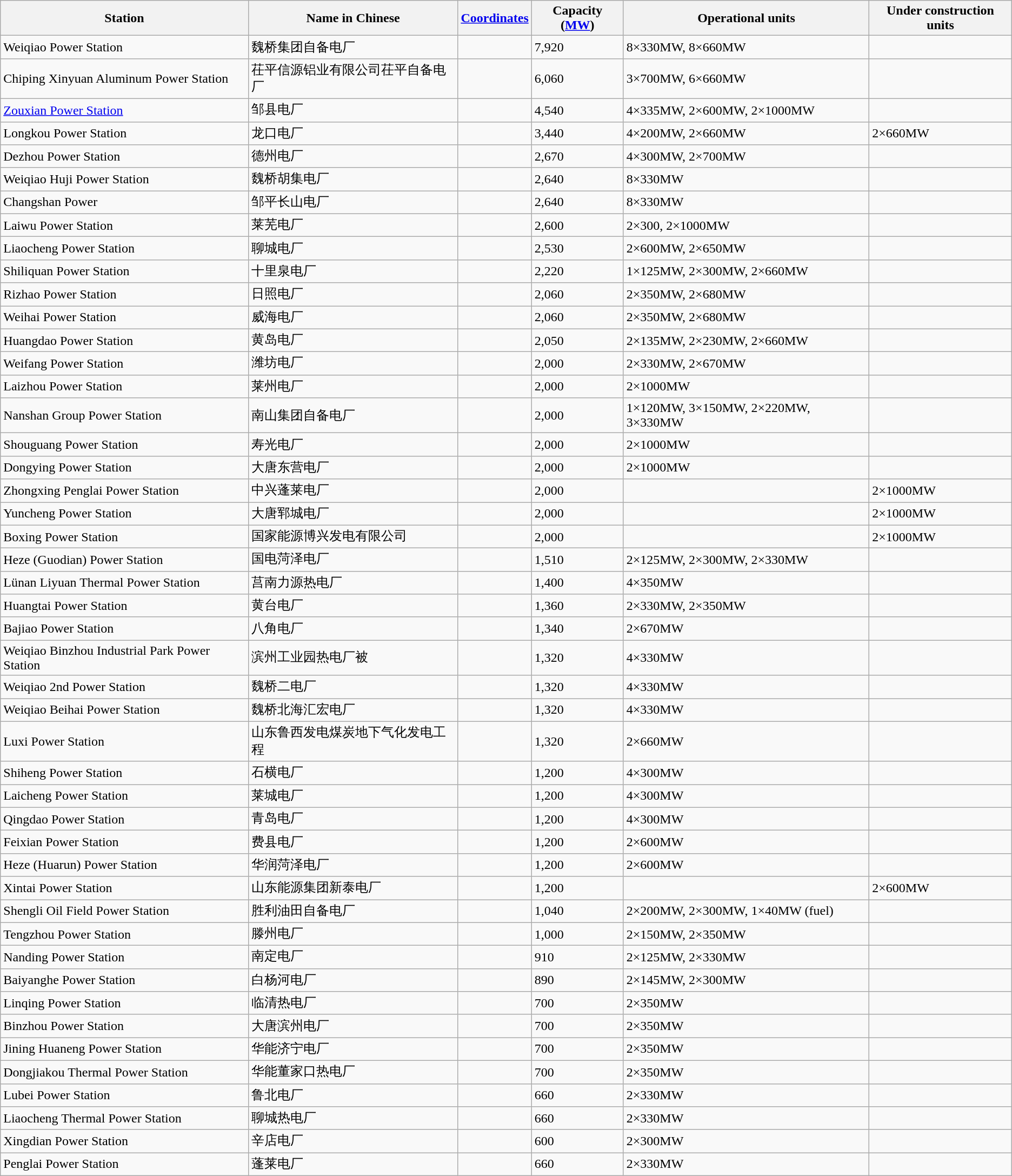<table class="wikitable sortable">
<tr>
<th>Station</th>
<th>Name in Chinese</th>
<th><a href='#'>Coordinates</a></th>
<th>Capacity (<a href='#'>MW</a>)</th>
<th>Operational units</th>
<th>Under construction units</th>
</tr>
<tr>
<td>Weiqiao Power Station</td>
<td>魏桥集团自备电厂</td>
<td></td>
<td>7,920</td>
<td>8×330MW, 8×660MW</td>
<td></td>
</tr>
<tr>
<td>Chiping Xinyuan Aluminum Power Station</td>
<td>茌平信源铝业有限公司茌平自备电厂</td>
<td></td>
<td>6,060</td>
<td>3×700MW, 6×660MW</td>
<td></td>
</tr>
<tr>
<td><a href='#'>Zouxian Power Station</a></td>
<td>邹县电厂</td>
<td></td>
<td>4,540</td>
<td>4×335MW, 2×600MW, 2×1000MW</td>
<td></td>
</tr>
<tr>
<td>Longkou Power Station</td>
<td>龙口电厂</td>
<td></td>
<td>3,440</td>
<td>4×200MW, 2×660MW</td>
<td>2×660MW</td>
</tr>
<tr>
<td>Dezhou Power Station</td>
<td>德州电厂</td>
<td></td>
<td>2,670</td>
<td>4×300MW, 2×700MW</td>
<td></td>
</tr>
<tr>
<td>Weiqiao Huji Power Station</td>
<td>魏桥胡集电厂</td>
<td></td>
<td>2,640</td>
<td>8×330MW</td>
<td></td>
</tr>
<tr>
<td>Changshan Power</td>
<td>邹平长山电厂</td>
<td></td>
<td>2,640</td>
<td>8×330MW</td>
<td></td>
</tr>
<tr>
<td>Laiwu Power Station</td>
<td>莱芜电厂</td>
<td></td>
<td>2,600</td>
<td>2×300, 2×1000MW</td>
<td></td>
</tr>
<tr>
<td>Liaocheng Power Station</td>
<td>聊城电厂</td>
<td></td>
<td>2,530</td>
<td>2×600MW, 2×650MW</td>
<td></td>
</tr>
<tr>
<td>Shiliquan Power Station</td>
<td>十里泉电厂</td>
<td></td>
<td>2,220</td>
<td>1×125MW, 2×300MW, 2×660MW</td>
<td></td>
</tr>
<tr>
<td>Rizhao Power Station</td>
<td>日照电厂</td>
<td></td>
<td>2,060</td>
<td>2×350MW, 2×680MW</td>
<td></td>
</tr>
<tr>
<td>Weihai Power Station</td>
<td>威海电厂</td>
<td></td>
<td>2,060</td>
<td>2×350MW, 2×680MW</td>
<td></td>
</tr>
<tr>
<td>Huangdao Power Station</td>
<td>黄岛电厂</td>
<td></td>
<td>2,050</td>
<td>2×135MW, 2×230MW, 2×660MW</td>
<td></td>
</tr>
<tr>
<td>Weifang Power Station</td>
<td>潍坊电厂</td>
<td></td>
<td>2,000</td>
<td>2×330MW, 2×670MW</td>
<td></td>
</tr>
<tr>
<td>Laizhou Power Station</td>
<td>莱州电厂</td>
<td></td>
<td>2,000</td>
<td>2×1000MW</td>
<td></td>
</tr>
<tr>
<td>Nanshan Group Power Station</td>
<td>南山集团自备电厂</td>
<td></td>
<td>2,000</td>
<td>1×120MW, 3×150MW, 2×220MW, 3×330MW</td>
<td></td>
</tr>
<tr>
<td>Shouguang Power Station</td>
<td>寿光电厂</td>
<td></td>
<td>2,000</td>
<td>2×1000MW</td>
<td></td>
</tr>
<tr>
<td>Dongying Power Station</td>
<td>大唐东营电厂</td>
<td></td>
<td>2,000</td>
<td>2×1000MW</td>
<td></td>
</tr>
<tr>
<td>Zhongxing Penglai Power Station</td>
<td>中兴蓬莱电厂</td>
<td></td>
<td>2,000</td>
<td></td>
<td>2×1000MW</td>
</tr>
<tr>
<td>Yuncheng Power Station</td>
<td>大唐郓城电厂</td>
<td></td>
<td>2,000</td>
<td></td>
<td>2×1000MW</td>
</tr>
<tr>
<td>Boxing Power Station</td>
<td>国家能源博兴发电有限公司</td>
<td></td>
<td>2,000</td>
<td></td>
<td>2×1000MW</td>
</tr>
<tr>
<td>Heze (Guodian) Power Station</td>
<td>国电菏泽电厂</td>
<td></td>
<td>1,510</td>
<td>2×125MW, 2×300MW, 2×330MW</td>
<td></td>
</tr>
<tr>
<td>Lünan Liyuan Thermal Power Station</td>
<td>莒南力源热电厂</td>
<td></td>
<td>1,400</td>
<td>4×350MW</td>
<td></td>
</tr>
<tr>
<td>Huangtai Power Station</td>
<td>黄台电厂</td>
<td></td>
<td>1,360</td>
<td>2×330MW, 2×350MW</td>
<td></td>
</tr>
<tr>
<td>Bajiao Power Station</td>
<td>八角电厂</td>
<td></td>
<td>1,340</td>
<td>2×670MW</td>
<td></td>
</tr>
<tr>
<td>Weiqiao Binzhou Industrial Park Power Station</td>
<td>滨州工业园热电厂被</td>
<td></td>
<td>1,320</td>
<td>4×330MW</td>
<td></td>
</tr>
<tr>
<td>Weiqiao 2nd Power Station</td>
<td>魏桥二电厂</td>
<td></td>
<td>1,320</td>
<td>4×330MW</td>
<td></td>
</tr>
<tr>
<td>Weiqiao Beihai Power Station</td>
<td>魏桥北海汇宏电厂</td>
<td></td>
<td>1,320</td>
<td>4×330MW</td>
<td></td>
</tr>
<tr>
<td>Luxi Power Station</td>
<td>山东鲁西发电煤炭地下气化发电工程</td>
<td></td>
<td>1,320</td>
<td>2×660MW</td>
<td></td>
</tr>
<tr>
<td>Shiheng Power Station</td>
<td>石横电厂</td>
<td></td>
<td>1,200</td>
<td>4×300MW</td>
<td></td>
</tr>
<tr>
<td>Laicheng Power Station</td>
<td>莱城电厂</td>
<td></td>
<td>1,200</td>
<td>4×300MW</td>
<td></td>
</tr>
<tr>
<td>Qingdao Power Station</td>
<td>青岛电厂</td>
<td></td>
<td>1,200</td>
<td>4×300MW</td>
<td></td>
</tr>
<tr>
<td>Feixian Power Station</td>
<td>费县电厂</td>
<td></td>
<td>1,200</td>
<td>2×600MW</td>
<td></td>
</tr>
<tr>
<td>Heze (Huarun) Power Station</td>
<td>华润菏泽电厂</td>
<td></td>
<td>1,200</td>
<td>2×600MW</td>
<td></td>
</tr>
<tr>
<td>Xintai Power Station</td>
<td>山东能源集团新泰电厂</td>
<td></td>
<td>1,200</td>
<td></td>
<td>2×600MW</td>
</tr>
<tr>
<td>Shengli Oil Field Power Station</td>
<td>胜利油田自备电厂</td>
<td></td>
<td>1,040</td>
<td>2×200MW, 2×300MW, 1×40MW (fuel)</td>
<td></td>
</tr>
<tr>
<td>Tengzhou Power Station</td>
<td>滕州电厂</td>
<td></td>
<td>1,000</td>
<td>2×150MW, 2×350MW</td>
<td></td>
</tr>
<tr>
<td>Nanding Power Station</td>
<td>南定电厂</td>
<td></td>
<td>910</td>
<td>2×125MW, 2×330MW</td>
<td></td>
</tr>
<tr>
<td>Baiyanghe Power Station</td>
<td>白杨河电厂</td>
<td></td>
<td>890</td>
<td>2×145MW, 2×300MW</td>
<td></td>
</tr>
<tr>
<td>Linqing Power Station</td>
<td>临清热电厂</td>
<td></td>
<td>700</td>
<td>2×350MW</td>
<td></td>
</tr>
<tr>
<td>Binzhou Power Station</td>
<td>大唐滨州电厂</td>
<td></td>
<td>700</td>
<td>2×350MW</td>
<td></td>
</tr>
<tr>
<td>Jining Huaneng Power Station</td>
<td>华能济宁电厂</td>
<td></td>
<td>700</td>
<td>2×350MW</td>
<td></td>
</tr>
<tr>
<td>Dongjiakou Thermal Power Station</td>
<td>华能董家口热电厂</td>
<td></td>
<td>700</td>
<td>2×350MW</td>
<td></td>
</tr>
<tr>
<td>Lubei Power Station</td>
<td>鲁北电厂</td>
<td></td>
<td>660</td>
<td>2×330MW</td>
<td></td>
</tr>
<tr>
<td>Liaocheng Thermal Power Station</td>
<td>聊城热电厂</td>
<td></td>
<td>660</td>
<td>2×330MW</td>
<td></td>
</tr>
<tr>
<td>Xingdian Power Station</td>
<td>辛店电厂</td>
<td></td>
<td>600</td>
<td>2×300MW</td>
<td></td>
</tr>
<tr>
<td>Penglai Power Station</td>
<td>蓬莱电厂</td>
<td></td>
<td>660</td>
<td>2×330MW</td>
<td></td>
</tr>
</table>
